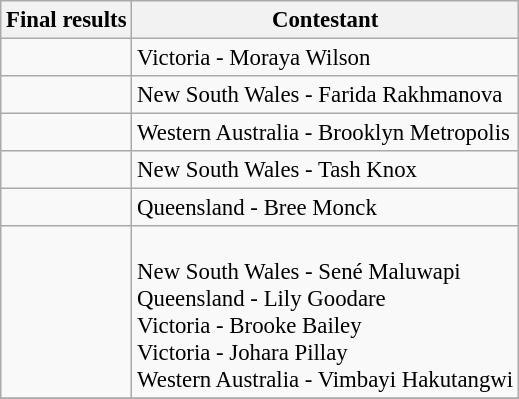<table class="wikitable sortable" style="font-size: 95%;">
<tr>
<th>Final results</th>
<th>Contestant</th>
</tr>
<tr>
<td></td>
<td>Victoria - Moraya Wilson</td>
</tr>
<tr>
<td></td>
<td>New South Wales - Farida Rakhmanova</td>
</tr>
<tr>
<td></td>
<td>Western Australia - Brooklyn Metropolis</td>
</tr>
<tr>
<td></td>
<td>New South Wales - Tash Knox</td>
</tr>
<tr>
<td></td>
<td>Queensland - Bree Monck</td>
</tr>
<tr>
<td></td>
<td><br>New South Wales - Sené Maluwapi<br>
Queensland - Lily Goodare<br>
Victoria - Brooke Bailey<br>
Victoria - Johara Pillay<br>
Western Australia - Vimbayi Hakutangwi</td>
</tr>
<tr>
</tr>
</table>
